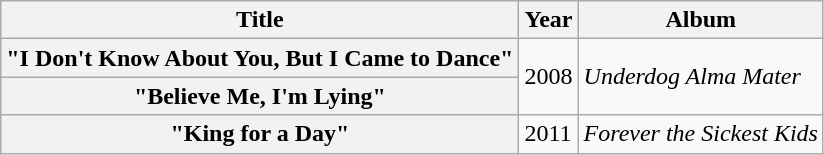<table class="wikitable plainrowheaders">
<tr>
<th>Title</th>
<th>Year</th>
<th>Album</th>
</tr>
<tr>
<th scope="row">"I Don't Know About You, But I Came to Dance"</th>
<td rowspan="2">2008</td>
<td rowspan="2"><em>Underdog Alma Mater</em></td>
</tr>
<tr>
<th scope="row">"Believe Me, I'm Lying"</th>
</tr>
<tr>
<th scope="row">"King for a Day"</th>
<td>2011</td>
<td><em>Forever the Sickest Kids</em></td>
</tr>
</table>
